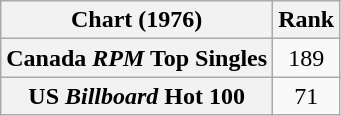<table class="wikitable plainrowheaders" style="text-align:center">
<tr>
<th scope="col">Chart (1976)</th>
<th scope="col">Rank</th>
</tr>
<tr>
<th scope="row">Canada <em>RPM</em> Top Singles</th>
<td>189</td>
</tr>
<tr>
<th scope="row">US <em>Billboard</em> Hot 100</th>
<td>71</td>
</tr>
</table>
